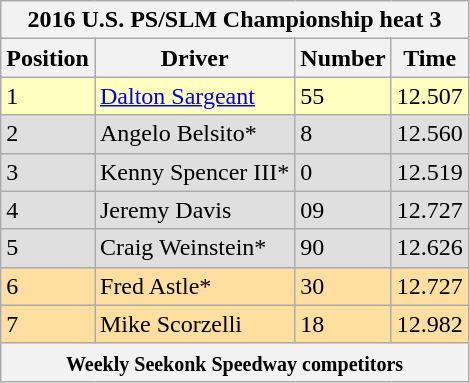<table class="wikitable mw-collapsible mw-collapsed">
<tr>
<th colspan="4">2016 U.S. PS/SLM Championship heat 3</th>
</tr>
<tr>
<th>Position</th>
<th>Driver</th>
<th>Number</th>
<th>Time</th>
</tr>
<tr style="background-color:#FFFFBF">
<td>1</td>
<td><a href='#'>Dalton Sargeant</a></td>
<td>55</td>
<td>12.507</td>
</tr>
<tr style="background-color:#DFDFDF">
<td>2</td>
<td>Angelo Belsito*</td>
<td>8</td>
<td>12.560</td>
</tr>
<tr style="background-color:#DFDFDF">
<td>3</td>
<td>Kenny Spencer III*</td>
<td>0</td>
<td>12.519</td>
</tr>
<tr style="background-color:#DFDFDF">
<td>4</td>
<td>Jeremy Davis</td>
<td>09</td>
<td>12.727</td>
</tr>
<tr style="background-color:#DFDFDF">
<td>5</td>
<td>Craig Weinstein*</td>
<td>90</td>
<td>12.626</td>
</tr>
<tr style="background-color:#FFDF9F">
<td>6</td>
<td>Fred Astle*</td>
<td>30</td>
<td>12.727</td>
</tr>
<tr style="background-color:#FFDF9F">
<td>7</td>
<td>Mike Scorzelli</td>
<td>18</td>
<td>12.982</td>
</tr>
<tr>
<th colspan="4"><small>Weekly Seekonk Speedway competitors</small></th>
</tr>
</table>
